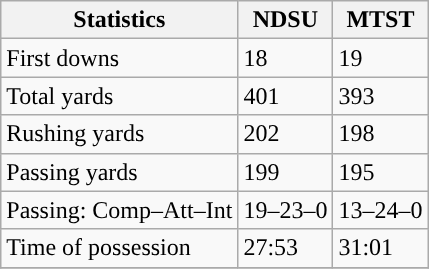<table class="wikitable" style="float: left;">
<tr>
<th>Statistics</th>
<th>NDSU</th>
<th>MTST</th>
</tr>
<tr>
<td>First downs</td>
<td>18</td>
<td>19</td>
</tr>
<tr>
<td>Total yards</td>
<td>401</td>
<td>393</td>
</tr>
<tr>
<td>Rushing yards</td>
<td>202</td>
<td>198</td>
</tr>
<tr>
<td>Passing yards</td>
<td>199</td>
<td>195</td>
</tr>
<tr>
<td>Passing: Comp–Att–Int</td>
<td>19–23–0</td>
<td>13–24–0</td>
</tr>
<tr>
<td>Time of possession</td>
<td>27:53</td>
<td>31:01</td>
</tr>
<tr>
</tr>
</table>
